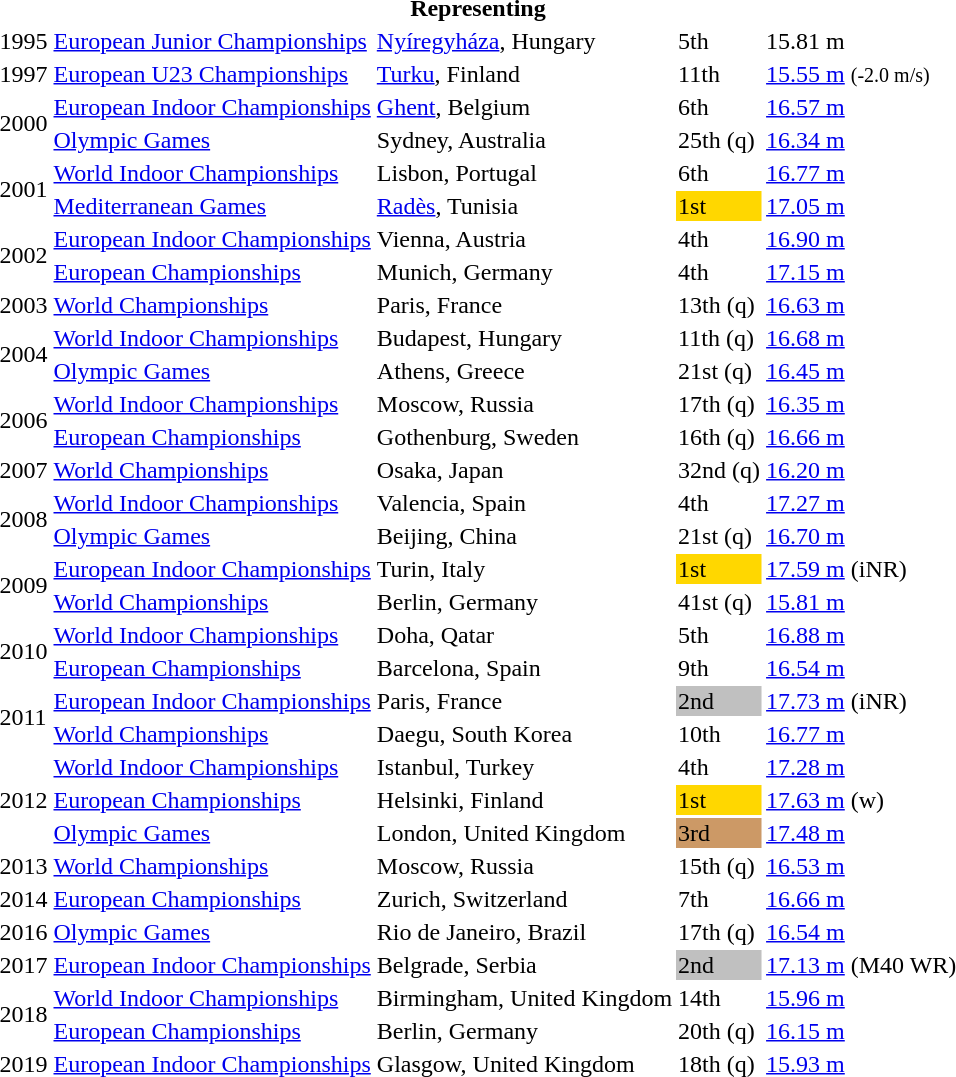<table>
<tr>
<th colspan="6">Representing </th>
</tr>
<tr>
<td>1995</td>
<td><a href='#'>European Junior Championships</a></td>
<td><a href='#'>Nyíregyháza</a>, Hungary</td>
<td>5th</td>
<td>15.81 m</td>
</tr>
<tr>
<td>1997</td>
<td><a href='#'>European U23 Championships</a></td>
<td><a href='#'>Turku</a>, Finland</td>
<td>11th</td>
<td><a href='#'>15.55 m</a> <small>(-2.0 m/s)</small></td>
</tr>
<tr>
<td rowspan=2>2000</td>
<td><a href='#'>European Indoor Championships</a></td>
<td><a href='#'>Ghent</a>, Belgium</td>
<td>6th</td>
<td><a href='#'>16.57 m</a></td>
</tr>
<tr>
<td><a href='#'>Olympic Games</a></td>
<td>Sydney, Australia</td>
<td>25th (q)</td>
<td><a href='#'>16.34 m</a></td>
</tr>
<tr>
<td rowspan=2>2001</td>
<td><a href='#'>World Indoor Championships</a></td>
<td>Lisbon, Portugal</td>
<td>6th</td>
<td><a href='#'>16.77 m</a></td>
</tr>
<tr>
<td><a href='#'>Mediterranean Games</a></td>
<td><a href='#'>Radès</a>, Tunisia</td>
<td bgcolor=gold>1st</td>
<td><a href='#'>17.05 m</a></td>
</tr>
<tr>
<td rowspan=2>2002</td>
<td><a href='#'>European Indoor Championships</a></td>
<td>Vienna, Austria</td>
<td>4th</td>
<td><a href='#'>16.90 m</a></td>
</tr>
<tr>
<td><a href='#'>European Championships</a></td>
<td>Munich, Germany</td>
<td>4th</td>
<td><a href='#'>17.15 m</a></td>
</tr>
<tr>
<td>2003</td>
<td><a href='#'>World Championships</a></td>
<td>Paris, France</td>
<td>13th (q)</td>
<td><a href='#'>16.63 m</a></td>
</tr>
<tr>
<td rowspan=2>2004</td>
<td><a href='#'>World Indoor Championships</a></td>
<td>Budapest, Hungary</td>
<td>11th (q)</td>
<td><a href='#'>16.68 m</a></td>
</tr>
<tr>
<td><a href='#'>Olympic Games</a></td>
<td>Athens, Greece</td>
<td>21st (q)</td>
<td><a href='#'>16.45 m</a></td>
</tr>
<tr>
<td rowspan=2>2006</td>
<td><a href='#'>World Indoor Championships</a></td>
<td>Moscow, Russia</td>
<td>17th (q)</td>
<td><a href='#'>16.35 m</a></td>
</tr>
<tr>
<td><a href='#'>European Championships</a></td>
<td>Gothenburg, Sweden</td>
<td>16th (q)</td>
<td><a href='#'>16.66 m</a></td>
</tr>
<tr>
<td>2007</td>
<td><a href='#'>World Championships</a></td>
<td>Osaka, Japan</td>
<td>32nd (q)</td>
<td><a href='#'>16.20 m</a></td>
</tr>
<tr>
<td rowspan=2>2008</td>
<td><a href='#'>World Indoor Championships</a></td>
<td>Valencia, Spain</td>
<td>4th</td>
<td><a href='#'>17.27 m</a></td>
</tr>
<tr>
<td><a href='#'>Olympic Games</a></td>
<td>Beijing, China</td>
<td>21st (q)</td>
<td><a href='#'>16.70 m</a></td>
</tr>
<tr>
<td rowspan=2>2009</td>
<td><a href='#'>European Indoor Championships</a></td>
<td>Turin, Italy</td>
<td bgcolor=gold>1st</td>
<td><a href='#'>17.59 m</a> (iNR)</td>
</tr>
<tr>
<td><a href='#'>World Championships</a></td>
<td>Berlin, Germany</td>
<td>41st (q)</td>
<td><a href='#'>15.81 m</a></td>
</tr>
<tr>
<td rowspan=2>2010</td>
<td><a href='#'>World Indoor Championships</a></td>
<td>Doha, Qatar</td>
<td>5th</td>
<td><a href='#'>16.88 m</a></td>
</tr>
<tr>
<td><a href='#'>European Championships</a></td>
<td>Barcelona, Spain</td>
<td>9th</td>
<td><a href='#'>16.54 m</a></td>
</tr>
<tr>
<td rowspan=2>2011</td>
<td><a href='#'>European Indoor Championships</a></td>
<td>Paris, France</td>
<td bgcolor=silver>2nd</td>
<td><a href='#'>17.73 m</a> (iNR)</td>
</tr>
<tr>
<td><a href='#'>World Championships</a></td>
<td>Daegu, South Korea</td>
<td>10th</td>
<td><a href='#'>16.77 m</a></td>
</tr>
<tr>
<td rowspan=3>2012</td>
<td><a href='#'>World Indoor Championships</a></td>
<td>Istanbul, Turkey</td>
<td>4th</td>
<td><a href='#'>17.28 m</a></td>
</tr>
<tr>
<td><a href='#'>European Championships</a></td>
<td>Helsinki, Finland</td>
<td bgcolor=gold>1st</td>
<td><a href='#'>17.63 m</a> (w)</td>
</tr>
<tr>
<td><a href='#'>Olympic Games</a></td>
<td>London, United Kingdom</td>
<td bgcolor=cc9966>3rd</td>
<td><a href='#'>17.48 m</a></td>
</tr>
<tr>
<td>2013</td>
<td><a href='#'>World Championships</a></td>
<td>Moscow, Russia</td>
<td>15th (q)</td>
<td><a href='#'>16.53 m</a></td>
</tr>
<tr>
<td>2014</td>
<td><a href='#'>European Championships</a></td>
<td>Zurich, Switzerland</td>
<td>7th</td>
<td><a href='#'>16.66 m</a></td>
</tr>
<tr>
<td>2016</td>
<td><a href='#'>Olympic Games</a></td>
<td>Rio de Janeiro, Brazil</td>
<td>17th (q)</td>
<td><a href='#'>16.54 m</a></td>
</tr>
<tr>
<td>2017</td>
<td><a href='#'>European Indoor Championships</a></td>
<td>Belgrade, Serbia</td>
<td bgcolor=silver>2nd</td>
<td><a href='#'>17.13 m</a> (M40 WR)</td>
</tr>
<tr>
<td rowspan=2>2018</td>
<td><a href='#'>World Indoor Championships</a></td>
<td>Birmingham, United Kingdom</td>
<td>14th</td>
<td><a href='#'>15.96 m</a></td>
</tr>
<tr>
<td><a href='#'>European Championships</a></td>
<td>Berlin, Germany</td>
<td>20th (q)</td>
<td><a href='#'>16.15 m</a></td>
</tr>
<tr>
<td>2019</td>
<td><a href='#'>European Indoor Championships</a></td>
<td>Glasgow, United Kingdom</td>
<td>18th (q)</td>
<td><a href='#'>15.93 m</a></td>
</tr>
</table>
